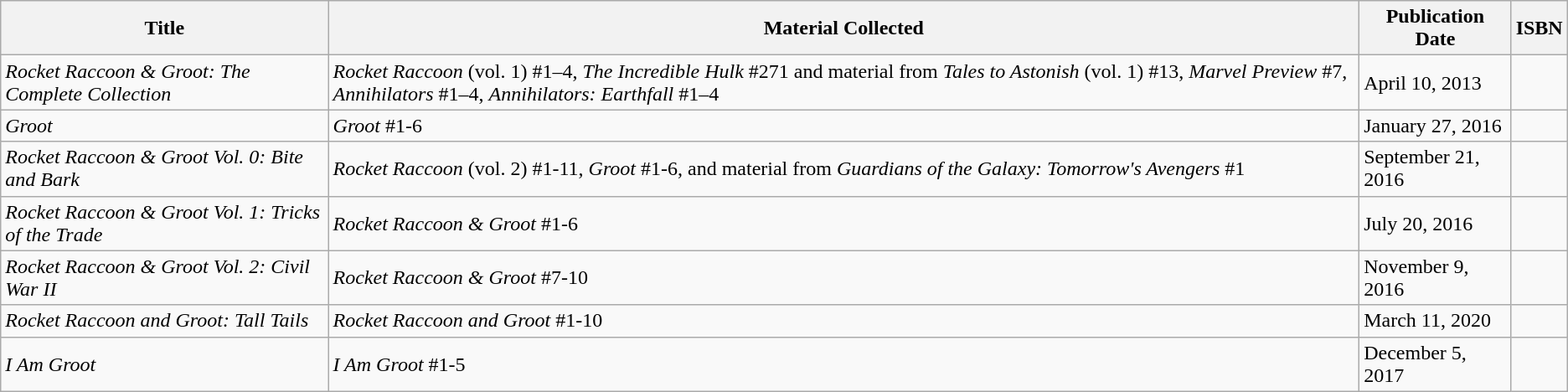<table class="wikitable">
<tr>
<th>Title</th>
<th>Material Collected</th>
<th>Publication Date</th>
<th>ISBN</th>
</tr>
<tr>
<td><em>Rocket Raccoon & Groot: The Complete Collection</em></td>
<td><em>Rocket Raccoon</em> (vol. 1) #1–4, <em>The Incredible Hulk</em> #271 and material from <em>Tales to Astonish</em> (vol. 1) #13, <em>Marvel Preview</em> #7, <em>Annihilators</em> #1–4, <em>Annihilators: Earthfall</em> #1–4</td>
<td>April 10, 2013</td>
<td></td>
</tr>
<tr>
<td><em>Groot</em></td>
<td><em>Groot</em> #1-6</td>
<td>January 27, 2016</td>
<td></td>
</tr>
<tr>
<td><em>Rocket Raccoon & Groot Vol. 0: Bite and Bark</em></td>
<td><em>Rocket Raccoon</em> (vol. 2) #1-11, <em>Groot</em> #1-6, and material from <em>Guardians of the Galaxy: Tomorrow's Avengers</em> #1</td>
<td>September 21, 2016</td>
<td></td>
</tr>
<tr>
<td><em>Rocket Raccoon & Groot Vol. 1: Tricks of the Trade</em></td>
<td><em>Rocket Raccoon & Groot</em> #1-6</td>
<td>July 20, 2016</td>
<td></td>
</tr>
<tr>
<td><em>Rocket Raccoon & Groot Vol. 2: Civil War II</em></td>
<td><em>Rocket Raccoon & Groot</em> #7-10</td>
<td>November 9, 2016</td>
<td></td>
</tr>
<tr>
<td><em>Rocket Raccoon and Groot: Tall Tails</em></td>
<td><em>Rocket Raccoon and Groot</em> #1-10</td>
<td>March 11, 2020</td>
<td></td>
</tr>
<tr>
<td><em>I Am Groot</em></td>
<td><em>I Am Groot</em> #1-5</td>
<td>December 5, 2017</td>
<td></td>
</tr>
</table>
